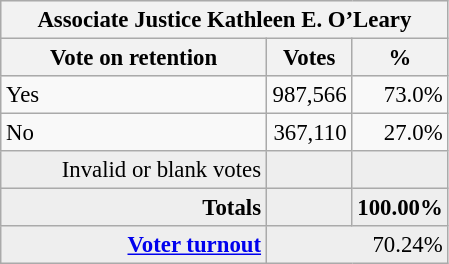<table class="wikitable" style="font-size: 95%;">
<tr style="background-color:#E9E9E9">
<th colspan=7>Associate Justice Kathleen E. O’Leary</th>
</tr>
<tr style="background-color:#E9E9E9">
<th style="width: 170px">Vote on retention</th>
<th style="width: 50px">Votes</th>
<th style="width: 40px">%</th>
</tr>
<tr>
<td>Yes</td>
<td align="right">987,566</td>
<td align="right">73.0%</td>
</tr>
<tr>
<td>No</td>
<td align="right">367,110</td>
<td align="right">27.0%</td>
</tr>
<tr bgcolor="#EEEEEE">
<td align="right">Invalid or blank votes</td>
<td align="right"></td>
<td align="right"></td>
</tr>
<tr bgcolor="#EEEEEE">
<td align="right"><strong>Totals</strong></td>
<td align="right"><strong></strong></td>
<td align="right"><strong>100.00%</strong></td>
</tr>
<tr bgcolor="#EEEEEE">
<td align="right"><strong><a href='#'>Voter turnout</a></strong></td>
<td colspan="2" align="right">70.24%</td>
</tr>
</table>
